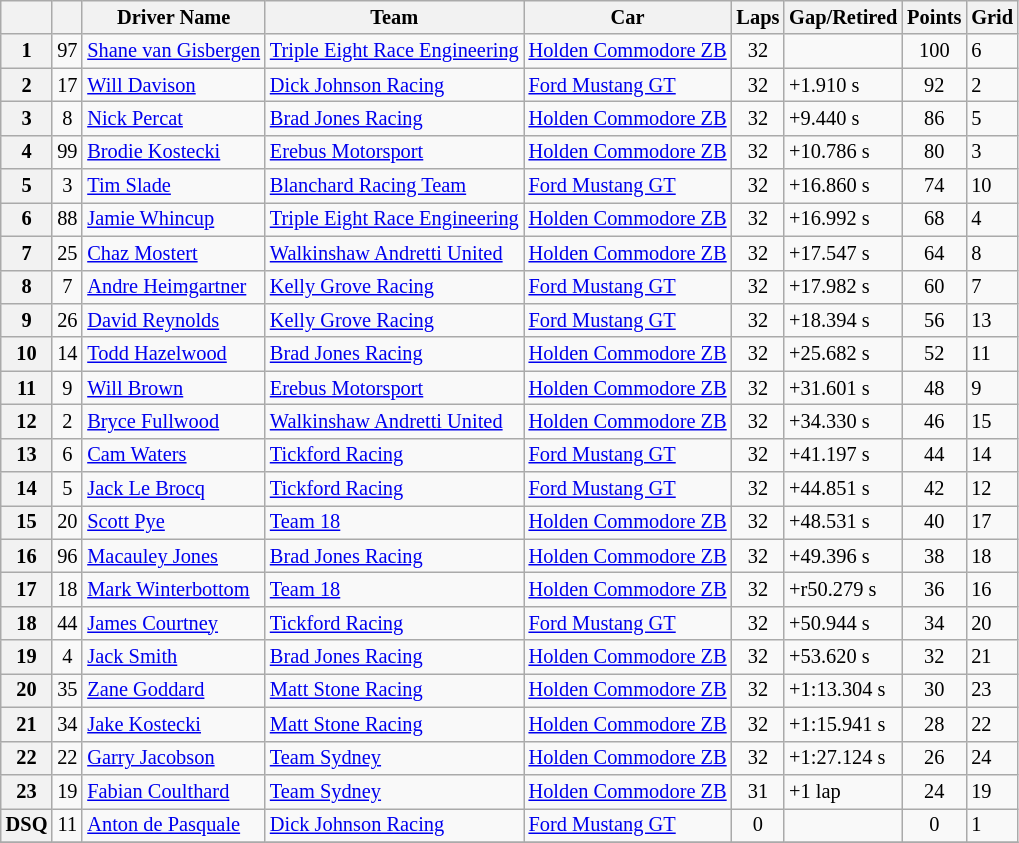<table class="wikitable" style=font-size:85%;>
<tr>
<th></th>
<th></th>
<th>Driver Name</th>
<th>Team</th>
<th>Car</th>
<th>Laps</th>
<th>Gap/Retired</th>
<th>Points</th>
<th>Grid</th>
</tr>
<tr>
<th>1</th>
<td align=center>97</td>
<td> <a href='#'>Shane van Gisbergen</a></td>
<td><a href='#'>Triple Eight Race Engineering</a></td>
<td><a href='#'>Holden Commodore ZB</a></td>
<td align=center>32</td>
<td></td>
<td align=center>100</td>
<td>6</td>
</tr>
<tr>
<th>2</th>
<td align=center>17</td>
<td> <a href='#'>Will Davison</a></td>
<td><a href='#'>Dick Johnson Racing</a></td>
<td><a href='#'>Ford Mustang GT</a></td>
<td align=center>32</td>
<td>+1.910 s</td>
<td align=center>92</td>
<td>2</td>
</tr>
<tr>
<th>3</th>
<td align=center>8</td>
<td> <a href='#'>Nick Percat</a></td>
<td><a href='#'>Brad Jones Racing</a></td>
<td><a href='#'>Holden Commodore ZB</a></td>
<td align=center>32</td>
<td>+9.440 s</td>
<td align=center>86</td>
<td>5</td>
</tr>
<tr>
<th>4</th>
<td align=center>99</td>
<td> <a href='#'>Brodie Kostecki</a></td>
<td><a href='#'>Erebus Motorsport</a></td>
<td><a href='#'>Holden Commodore ZB</a></td>
<td align=center>32</td>
<td>+10.786 s</td>
<td align=center>80</td>
<td>3</td>
</tr>
<tr>
<th>5</th>
<td align=center>3</td>
<td> <a href='#'>Tim Slade</a></td>
<td><a href='#'>Blanchard Racing Team</a></td>
<td><a href='#'>Ford Mustang GT</a></td>
<td align=center>32</td>
<td>+16.860 s</td>
<td align=center>74</td>
<td>10</td>
</tr>
<tr>
<th>6</th>
<td align=center>88</td>
<td> <a href='#'>Jamie Whincup</a></td>
<td><a href='#'>Triple Eight Race Engineering</a></td>
<td><a href='#'>Holden Commodore ZB</a></td>
<td align=center>32</td>
<td>+16.992 s</td>
<td align=center>68</td>
<td>4</td>
</tr>
<tr>
<th>7</th>
<td align=center>25</td>
<td> <a href='#'>Chaz Mostert</a></td>
<td><a href='#'>Walkinshaw Andretti United</a></td>
<td><a href='#'>Holden Commodore ZB</a></td>
<td align=center>32</td>
<td>+17.547 s</td>
<td align=center>64</td>
<td>8</td>
</tr>
<tr>
<th>8</th>
<td align=center>7</td>
<td> <a href='#'>Andre Heimgartner</a></td>
<td><a href='#'>Kelly Grove Racing</a></td>
<td><a href='#'>Ford Mustang GT</a></td>
<td align=center>32</td>
<td>+17.982 s</td>
<td align=center>60</td>
<td>7</td>
</tr>
<tr>
<th>9</th>
<td align=center>26</td>
<td> <a href='#'>David Reynolds</a></td>
<td><a href='#'>Kelly Grove Racing</a></td>
<td><a href='#'>Ford Mustang GT</a></td>
<td align=center>32</td>
<td>+18.394 s</td>
<td align=center>56</td>
<td>13</td>
</tr>
<tr>
<th>10</th>
<td align=center>14</td>
<td> <a href='#'>Todd Hazelwood</a></td>
<td><a href='#'>Brad Jones Racing</a></td>
<td><a href='#'>Holden Commodore ZB</a></td>
<td align=center>32</td>
<td>+25.682 s</td>
<td align=center>52</td>
<td>11</td>
</tr>
<tr>
<th>11</th>
<td align=center>9</td>
<td> <a href='#'>Will Brown</a></td>
<td><a href='#'>Erebus Motorsport</a></td>
<td><a href='#'>Holden Commodore ZB</a></td>
<td align=center>32</td>
<td>+31.601 s</td>
<td align=center>48</td>
<td>9</td>
</tr>
<tr>
<th>12</th>
<td align=center>2</td>
<td> <a href='#'>Bryce Fullwood</a></td>
<td><a href='#'>Walkinshaw Andretti United</a></td>
<td><a href='#'>Holden Commodore ZB</a></td>
<td align=center>32</td>
<td>+34.330 s</td>
<td align=center>46</td>
<td>15</td>
</tr>
<tr>
<th>13</th>
<td align=center>6</td>
<td> <a href='#'>Cam Waters</a></td>
<td><a href='#'>Tickford Racing</a></td>
<td><a href='#'>Ford Mustang GT</a></td>
<td align=center>32</td>
<td>+41.197 s</td>
<td align=center>44</td>
<td>14</td>
</tr>
<tr>
<th>14</th>
<td align=center>5</td>
<td> <a href='#'>Jack Le Brocq</a></td>
<td><a href='#'>Tickford Racing</a></td>
<td><a href='#'>Ford Mustang GT</a></td>
<td align=center>32</td>
<td>+44.851 s</td>
<td align=center>42</td>
<td>12</td>
</tr>
<tr>
<th>15</th>
<td align=center>20</td>
<td> <a href='#'>Scott Pye</a></td>
<td><a href='#'>Team 18</a></td>
<td><a href='#'>Holden Commodore ZB</a></td>
<td align=center>32</td>
<td>+48.531 s</td>
<td align=center>40</td>
<td>17</td>
</tr>
<tr>
<th>16</th>
<td align=center>96</td>
<td> <a href='#'>Macauley Jones</a></td>
<td><a href='#'>Brad Jones Racing</a></td>
<td><a href='#'>Holden Commodore ZB</a></td>
<td align=center>32</td>
<td>+49.396 s</td>
<td align=center>38</td>
<td>18</td>
</tr>
<tr>
<th>17</th>
<td align=center>18</td>
<td> <a href='#'>Mark Winterbottom</a></td>
<td><a href='#'>Team 18</a></td>
<td><a href='#'>Holden Commodore ZB</a></td>
<td align=center>32</td>
<td>+r50.279 s</td>
<td align=center>36</td>
<td>16</td>
</tr>
<tr>
<th>18</th>
<td align=center>44</td>
<td> <a href='#'>James Courtney</a></td>
<td><a href='#'>Tickford Racing</a></td>
<td><a href='#'>Ford Mustang GT</a></td>
<td align=center>32</td>
<td>+50.944 s</td>
<td align=center>34</td>
<td>20</td>
</tr>
<tr>
<th>19</th>
<td align=center>4</td>
<td> <a href='#'>Jack Smith</a></td>
<td><a href='#'>Brad Jones Racing</a></td>
<td><a href='#'>Holden Commodore ZB</a></td>
<td align=center>32</td>
<td>+53.620 s</td>
<td align=center>32</td>
<td>21</td>
</tr>
<tr>
<th>20</th>
<td align=center>35</td>
<td> <a href='#'>Zane Goddard</a></td>
<td><a href='#'>Matt Stone Racing</a></td>
<td><a href='#'>Holden Commodore ZB</a></td>
<td align=center>32</td>
<td>+1:13.304 s</td>
<td align=center>30</td>
<td>23</td>
</tr>
<tr>
<th>21</th>
<td align=center>34</td>
<td> <a href='#'>Jake Kostecki</a></td>
<td><a href='#'>Matt Stone Racing</a></td>
<td><a href='#'>Holden Commodore ZB</a></td>
<td align=center>32</td>
<td>+1:15.941 s</td>
<td align=center>28</td>
<td>22</td>
</tr>
<tr>
<th>22</th>
<td align=center>22</td>
<td> <a href='#'>Garry Jacobson</a></td>
<td><a href='#'>Team Sydney</a></td>
<td><a href='#'>Holden Commodore ZB</a></td>
<td align=center>32</td>
<td>+1:27.124 s</td>
<td align=center>26</td>
<td>24</td>
</tr>
<tr>
<th>23</th>
<td align=center>19</td>
<td> <a href='#'>Fabian Coulthard</a></td>
<td><a href='#'>Team Sydney</a></td>
<td><a href='#'>Holden Commodore ZB</a></td>
<td align=center>31</td>
<td>+1 lap</td>
<td align=center>24</td>
<td>19</td>
</tr>
<tr>
<th>DSQ</th>
<td align=center>11</td>
<td> <a href='#'>Anton de Pasquale</a></td>
<td><a href='#'>Dick Johnson Racing</a></td>
<td><a href='#'>Ford Mustang GT</a></td>
<td align=center>0</td>
<td></td>
<td align=center>0</td>
<td>1</td>
</tr>
<tr>
</tr>
</table>
